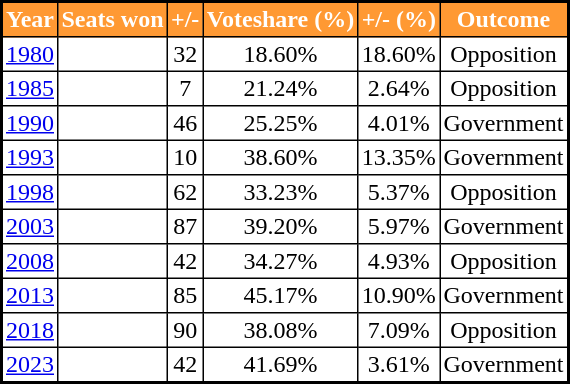<table class="sortable" border="1" cellpadding="2" cellspacing="0" style="border-collapse: collapse; border: 2px #000000 solid; font-size: x-big; width=">
<tr>
<th style="background-color:#FF9933; color:white">Year</th>
<th style="background-color:#FF9933; color:white">Seats won</th>
<th style="background-color:#FF9933; color:white">+/-</th>
<th style="background-color:#FF9933; color:white">Voteshare (%)</th>
<th style="background-color:#FF9933; color:white">+/- (%)</th>
<th style="background-color:#FF9933; color:white">Outcome</th>
</tr>
<tr style="text-align:center;">
<td><a href='#'>1980</a></td>
<td></td>
<td> 32</td>
<td>18.60%</td>
<td> 18.60%</td>
<td>Opposition</td>
</tr>
<tr style="text-align:center;">
<td><a href='#'>1985</a></td>
<td></td>
<td> 7</td>
<td>21.24%</td>
<td> 2.64%</td>
<td>Opposition</td>
</tr>
<tr style="text-align:center;">
<td><a href='#'>1990</a></td>
<td></td>
<td> 46</td>
<td>25.25%</td>
<td> 4.01%</td>
<td>Government</td>
</tr>
<tr style="text-align:center;">
<td><a href='#'>1993</a></td>
<td></td>
<td> 10</td>
<td>38.60%</td>
<td> 13.35%</td>
<td>Government</td>
</tr>
<tr style="text-align:center;">
<td><a href='#'>1998</a></td>
<td></td>
<td> 62</td>
<td>33.23%</td>
<td> 5.37%</td>
<td>Opposition</td>
</tr>
<tr style="text-align:center;">
<td><a href='#'>2003</a></td>
<td></td>
<td> 87</td>
<td>39.20%</td>
<td> 5.97%</td>
<td>Government</td>
</tr>
<tr style="text-align:center;">
<td><a href='#'>2008</a></td>
<td></td>
<td> 42</td>
<td>34.27%</td>
<td> 4.93%</td>
<td>Opposition</td>
</tr>
<tr style="text-align:center;">
<td><a href='#'>2013</a></td>
<td></td>
<td> 85</td>
<td>45.17%</td>
<td> 10.90%</td>
<td>Government</td>
</tr>
<tr style="text-align:center;">
<td><a href='#'>2018</a></td>
<td></td>
<td> 90</td>
<td>38.08%</td>
<td> 7.09%</td>
<td>Opposition</td>
</tr>
<tr style="text-align:center;">
<td><a href='#'>2023</a></td>
<td></td>
<td> 42</td>
<td>41.69%</td>
<td> 3.61%</td>
<td>Government</td>
</tr>
</table>
